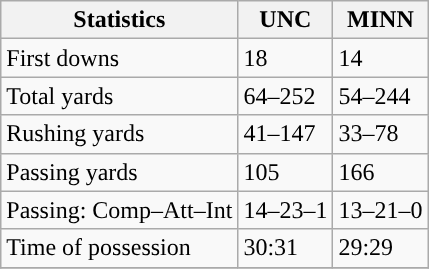<table class="wikitable" style="float: left;">
<tr>
<th>Statistics</th>
<th>UNC</th>
<th>MINN</th>
</tr>
<tr>
<td>First downs</td>
<td>18</td>
<td>14</td>
</tr>
<tr>
<td>Total yards</td>
<td>64–252</td>
<td>54–244</td>
</tr>
<tr>
<td>Rushing yards</td>
<td>41–147</td>
<td>33–78</td>
</tr>
<tr>
<td>Passing yards</td>
<td>105</td>
<td>166</td>
</tr>
<tr>
<td>Passing: Comp–Att–Int</td>
<td>14–23–1</td>
<td>13–21–0</td>
</tr>
<tr>
<td>Time of possession</td>
<td>30:31</td>
<td>29:29</td>
</tr>
<tr>
</tr>
</table>
